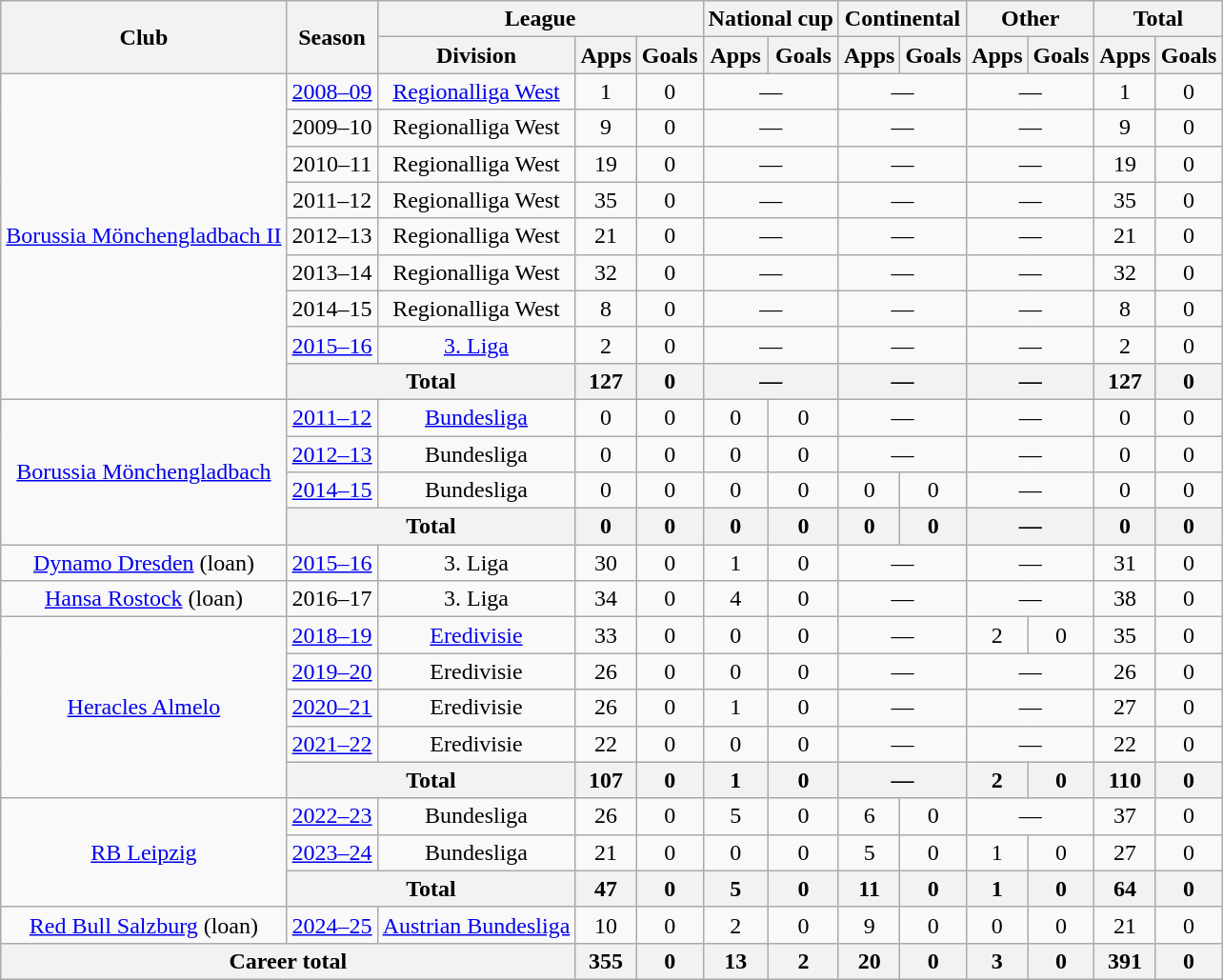<table class="wikitable" style="text-align:center">
<tr>
<th rowspan="2">Club</th>
<th rowspan="2">Season</th>
<th colspan="3">League</th>
<th colspan="2">National cup</th>
<th colspan="2">Continental</th>
<th colspan="2">Other</th>
<th colspan="2">Total</th>
</tr>
<tr>
<th>Division</th>
<th>Apps</th>
<th>Goals</th>
<th>Apps</th>
<th>Goals</th>
<th>Apps</th>
<th>Goals</th>
<th>Apps</th>
<th>Goals</th>
<th>Apps</th>
<th>Goals</th>
</tr>
<tr>
<td rowspan="9"><a href='#'>Borussia Mönchengladbach II</a></td>
<td><a href='#'>2008–09</a></td>
<td><a href='#'>Regionalliga West</a></td>
<td>1</td>
<td>0</td>
<td colspan="2">—</td>
<td colspan="2">—</td>
<td colspan="2">—</td>
<td>1</td>
<td>0</td>
</tr>
<tr>
<td>2009–10</td>
<td>Regionalliga West</td>
<td>9</td>
<td>0</td>
<td colspan="2">—</td>
<td colspan="2">—</td>
<td colspan="2">—</td>
<td>9</td>
<td>0</td>
</tr>
<tr>
<td>2010–11</td>
<td>Regionalliga West</td>
<td>19</td>
<td>0</td>
<td colspan="2">—</td>
<td colspan="2">—</td>
<td colspan="2">—</td>
<td>19</td>
<td>0</td>
</tr>
<tr>
<td>2011–12</td>
<td>Regionalliga West</td>
<td>35</td>
<td>0</td>
<td colspan="2">—</td>
<td colspan="2">—</td>
<td colspan="2">—</td>
<td>35</td>
<td>0</td>
</tr>
<tr>
<td>2012–13</td>
<td>Regionalliga West</td>
<td>21</td>
<td>0</td>
<td colspan="2">—</td>
<td colspan="2">—</td>
<td colspan="2">—</td>
<td>21</td>
<td>0</td>
</tr>
<tr>
<td>2013–14</td>
<td>Regionalliga West</td>
<td>32</td>
<td>0</td>
<td colspan="2">—</td>
<td colspan="2">—</td>
<td colspan="2">—</td>
<td>32</td>
<td>0</td>
</tr>
<tr>
<td>2014–15</td>
<td>Regionalliga West</td>
<td>8</td>
<td>0</td>
<td colspan="2">—</td>
<td colspan="2">—</td>
<td colspan="2">—</td>
<td>8</td>
<td>0</td>
</tr>
<tr>
<td><a href='#'>2015–16</a></td>
<td><a href='#'>3. Liga</a></td>
<td>2</td>
<td>0</td>
<td colspan="2">—</td>
<td colspan="2">—</td>
<td colspan="2">—</td>
<td>2</td>
<td>0</td>
</tr>
<tr>
<th colspan="2">Total</th>
<th>127</th>
<th>0</th>
<th colspan="2">—</th>
<th colspan="2">—</th>
<th colspan="2">—</th>
<th>127</th>
<th>0</th>
</tr>
<tr>
<td rowspan="4"><a href='#'>Borussia Mönchengladbach</a></td>
<td><a href='#'>2011–12</a></td>
<td><a href='#'>Bundesliga</a></td>
<td>0</td>
<td>0</td>
<td>0</td>
<td>0</td>
<td colspan="2">—</td>
<td colspan="2">—</td>
<td>0</td>
<td>0</td>
</tr>
<tr>
<td><a href='#'>2012–13</a></td>
<td>Bundesliga</td>
<td>0</td>
<td>0</td>
<td>0</td>
<td>0</td>
<td colspan="2">—</td>
<td colspan="2">—</td>
<td>0</td>
<td>0</td>
</tr>
<tr>
<td><a href='#'>2014–15</a></td>
<td>Bundesliga</td>
<td>0</td>
<td>0</td>
<td>0</td>
<td>0</td>
<td>0</td>
<td>0</td>
<td colspan="2">—</td>
<td>0</td>
<td>0</td>
</tr>
<tr>
<th colspan="2">Total</th>
<th>0</th>
<th>0</th>
<th>0</th>
<th>0</th>
<th>0</th>
<th>0</th>
<th colspan="2">—</th>
<th>0</th>
<th>0</th>
</tr>
<tr>
<td><a href='#'>Dynamo Dresden</a> (loan)</td>
<td><a href='#'>2015–16</a></td>
<td>3. Liga</td>
<td>30</td>
<td>0</td>
<td>1</td>
<td>0</td>
<td colspan="2">—</td>
<td colspan="2">—</td>
<td>31</td>
<td>0</td>
</tr>
<tr>
<td><a href='#'>Hansa Rostock</a> (loan)</td>
<td>2016–17</td>
<td>3. Liga</td>
<td>34</td>
<td>0</td>
<td>4</td>
<td>0</td>
<td colspan="2">—</td>
<td colspan="2">—</td>
<td>38</td>
<td>0</td>
</tr>
<tr>
<td rowspan="5"><a href='#'>Heracles Almelo</a></td>
<td><a href='#'>2018–19</a></td>
<td><a href='#'>Eredivisie</a></td>
<td>33</td>
<td>0</td>
<td>0</td>
<td>0</td>
<td colspan="2">—</td>
<td>2</td>
<td>0</td>
<td>35</td>
<td>0</td>
</tr>
<tr>
<td><a href='#'>2019–20</a></td>
<td>Eredivisie</td>
<td>26</td>
<td>0</td>
<td>0</td>
<td>0</td>
<td colspan="2">—</td>
<td colspan="2">—</td>
<td>26</td>
<td>0</td>
</tr>
<tr>
<td><a href='#'>2020–21</a></td>
<td>Eredivisie</td>
<td>26</td>
<td>0</td>
<td>1</td>
<td>0</td>
<td colspan="2">—</td>
<td colspan="2">—</td>
<td>27</td>
<td>0</td>
</tr>
<tr>
<td><a href='#'>2021–22</a></td>
<td>Eredivisie</td>
<td>22</td>
<td>0</td>
<td>0</td>
<td>0</td>
<td colspan="2">—</td>
<td colspan="2">—</td>
<td>22</td>
<td>0</td>
</tr>
<tr>
<th colspan="2">Total</th>
<th>107</th>
<th>0</th>
<th>1</th>
<th>0</th>
<th colspan="2">—</th>
<th>2</th>
<th>0</th>
<th>110</th>
<th>0</th>
</tr>
<tr>
<td rowspan="3"><a href='#'>RB Leipzig</a></td>
<td><a href='#'>2022–23</a></td>
<td>Bundesliga</td>
<td>26</td>
<td>0</td>
<td>5</td>
<td>0</td>
<td>6</td>
<td>0</td>
<td colspan="2">—</td>
<td>37</td>
<td>0</td>
</tr>
<tr>
<td><a href='#'>2023–24</a></td>
<td>Bundesliga</td>
<td>21</td>
<td>0</td>
<td>0</td>
<td>0</td>
<td>5</td>
<td>0</td>
<td>1</td>
<td>0</td>
<td>27</td>
<td>0</td>
</tr>
<tr>
<th colspan="2">Total</th>
<th>47</th>
<th>0</th>
<th>5</th>
<th>0</th>
<th>11</th>
<th>0</th>
<th>1</th>
<th>0</th>
<th>64</th>
<th>0</th>
</tr>
<tr>
<td><a href='#'>Red Bull Salzburg</a> (loan)</td>
<td><a href='#'>2024–25</a></td>
<td><a href='#'>Austrian Bundesliga</a></td>
<td>10</td>
<td>0</td>
<td>2</td>
<td>0</td>
<td>9</td>
<td>0</td>
<td>0</td>
<td>0</td>
<td>21</td>
<td>0</td>
</tr>
<tr>
<th colspan="3">Career total</th>
<th>355</th>
<th>0</th>
<th>13</th>
<th>2</th>
<th>20</th>
<th>0</th>
<th>3</th>
<th>0</th>
<th>391</th>
<th>0</th>
</tr>
</table>
